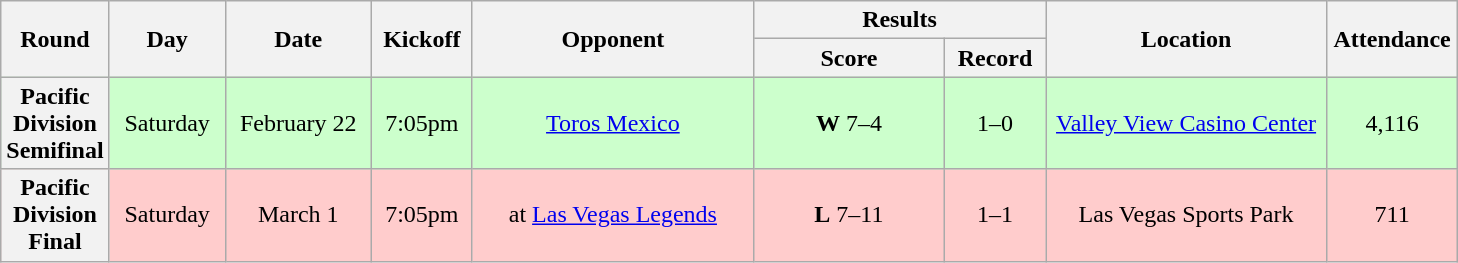<table class="wikitable">
<tr>
<th rowspan="2" width="60">Round</th>
<th rowspan="2" width="70">Day</th>
<th rowspan="2" width="90">Date</th>
<th rowspan="2" width="60">Kickoff</th>
<th rowspan="2" width="180">Opponent</th>
<th colspan="2" width="180">Results</th>
<th rowspan="2" width="180">Location</th>
<th rowspan="2" width="80">Attendance</th>
</tr>
<tr>
<th width="120">Score</th>
<th width="60">Record</th>
</tr>
<tr align="center" bgcolor="#CCFFCC">
<th>Pacific Division Semifinal</th>
<td>Saturday</td>
<td>February 22</td>
<td>7:05pm</td>
<td><a href='#'>Toros Mexico</a></td>
<td><strong>W</strong> 7–4</td>
<td>1–0</td>
<td><a href='#'>Valley View Casino Center</a></td>
<td>4,116</td>
</tr>
<tr align="center" bgcolor="#FFCCCC">
<th>Pacific Division Final</th>
<td>Saturday</td>
<td>March 1</td>
<td>7:05pm</td>
<td>at <a href='#'>Las Vegas Legends</a></td>
<td><strong>L</strong> 7–11</td>
<td>1–1</td>
<td>Las Vegas Sports Park</td>
<td>711</td>
</tr>
</table>
